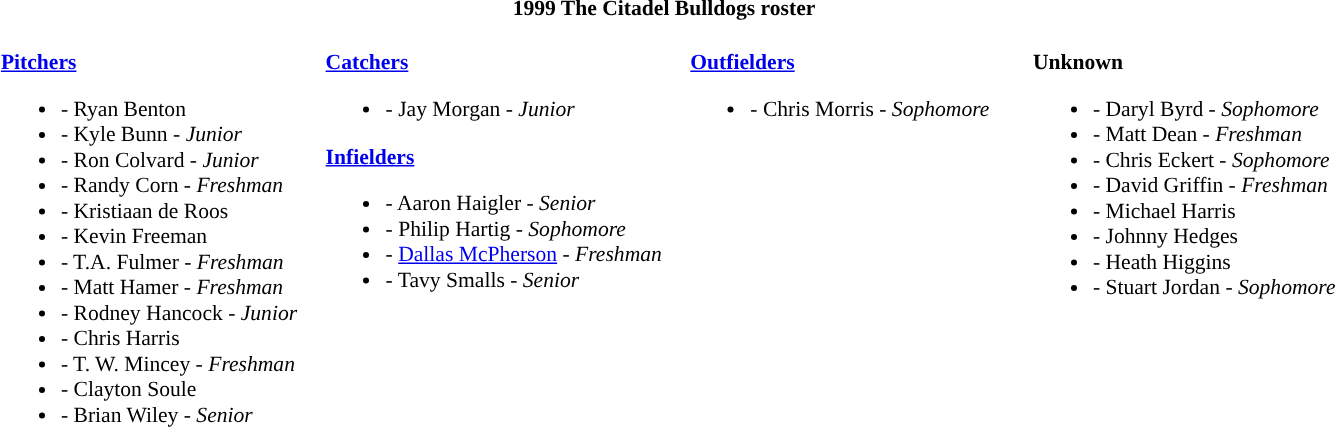<table class="toccolours" style="border-collapse:collapse; font-size:90%;">
<tr>
<th colspan="9">1999 The Citadel Bulldogs roster</th>
</tr>
<tr>
<td width="03"> </td>
<td valign="top"><br><strong><a href='#'>Pitchers</a></strong><ul><li>- Ryan Benton</li><li>- Kyle Bunn - <em>Junior</em></li><li>- Ron Colvard - <em>Junior</em></li><li>- Randy Corn - <em>Freshman</em></li><li>- Kristiaan de Roos</li><li>- Kevin Freeman</li><li>- T.A. Fulmer - <em>Freshman</em></li><li>- Matt Hamer - <em>Freshman</em></li><li>- Rodney Hancock - <em>Junior</em></li><li>- Chris Harris</li><li>- T. W. Mincey - <em>Freshman</em></li><li>- Clayton Soule</li><li>- Brian Wiley - <em>Senior</em></li></ul></td>
<td width="15"> </td>
<td valign="top"><br><strong><a href='#'>Catchers</a></strong><ul><li>- Jay Morgan - <em>Junior</em></li></ul><strong><a href='#'>Infielders</a></strong><ul><li>- Aaron Haigler - <em>Senior</em></li><li>- Philip Hartig - <em>Sophomore</em></li><li>- <a href='#'>Dallas McPherson</a> - <em>Freshman</em></li><li>- Tavy Smalls - <em>Senior</em></li></ul></td>
<td width="15"> </td>
<td valign="top"><br><strong><a href='#'>Outfielders</a></strong><ul><li>- Chris Morris - <em>Sophomore</em></li></ul></td>
<td width="25"> </td>
<td valign="top"><br><strong>Unknown</strong><ul><li>- Daryl Byrd - <em>Sophomore</em></li><li>- Matt Dean - <em>Freshman</em></li><li>- Chris Eckert - <em>Sophomore</em></li><li>- David Griffin - <em>Freshman</em></li><li>- Michael Harris</li><li>- Johnny Hedges</li><li>- Heath Higgins</li><li>- Stuart Jordan - <em>Sophomore</em></li></ul></td>
</tr>
</table>
